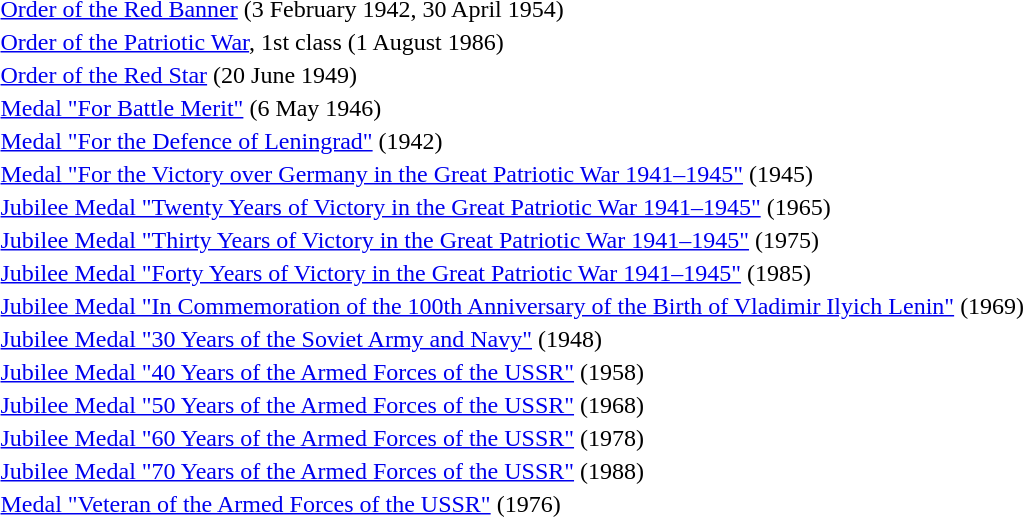<table>
<tr>
<td></td>
<td><a href='#'>Order of the Red Banner</a> (3 February 1942, 30 April 1954)</td>
</tr>
<tr>
<td></td>
<td><a href='#'>Order of the Patriotic War</a>, 1st class (1 August 1986)</td>
</tr>
<tr>
<td></td>
<td><a href='#'>Order of the Red Star</a> (20 June 1949)</td>
</tr>
<tr>
<td></td>
<td><a href='#'>Medal "For Battle Merit"</a> (6 May 1946)</td>
</tr>
<tr>
<td></td>
<td><a href='#'>Medal "For the Defence of Leningrad"</a> (1942)</td>
</tr>
<tr>
<td></td>
<td><a href='#'>Medal "For the Victory over Germany in the Great Patriotic War 1941–1945"</a> (1945)</td>
</tr>
<tr>
<td></td>
<td><a href='#'>Jubilee Medal "Twenty Years of Victory in the Great Patriotic War 1941–1945"</a> (1965)</td>
</tr>
<tr>
<td></td>
<td><a href='#'>Jubilee Medal "Thirty Years of Victory in the Great Patriotic War 1941–1945"</a> (1975)</td>
</tr>
<tr>
<td></td>
<td><a href='#'>Jubilee Medal "Forty Years of Victory in the Great Patriotic War 1941–1945"</a> (1985)</td>
</tr>
<tr>
<td></td>
<td><a href='#'>Jubilee Medal "In Commemoration of the 100th Anniversary of the Birth of Vladimir Ilyich Lenin"</a> (1969)</td>
</tr>
<tr>
<td></td>
<td><a href='#'>Jubilee Medal "30 Years of the Soviet Army and Navy"</a> (1948)</td>
</tr>
<tr>
<td></td>
<td><a href='#'>Jubilee Medal "40 Years of the Armed Forces of the USSR"</a> (1958)</td>
</tr>
<tr>
<td></td>
<td><a href='#'>Jubilee Medal "50 Years of the Armed Forces of the USSR"</a> (1968)</td>
</tr>
<tr>
<td></td>
<td><a href='#'>Jubilee Medal "60 Years of the Armed Forces of the USSR"</a> (1978)</td>
</tr>
<tr>
<td></td>
<td><a href='#'>Jubilee Medal "70 Years of the Armed Forces of the USSR"</a> (1988)</td>
</tr>
<tr>
<td></td>
<td><a href='#'>Medal "Veteran of the Armed Forces of the USSR"</a> (1976)</td>
</tr>
<tr>
</tr>
</table>
